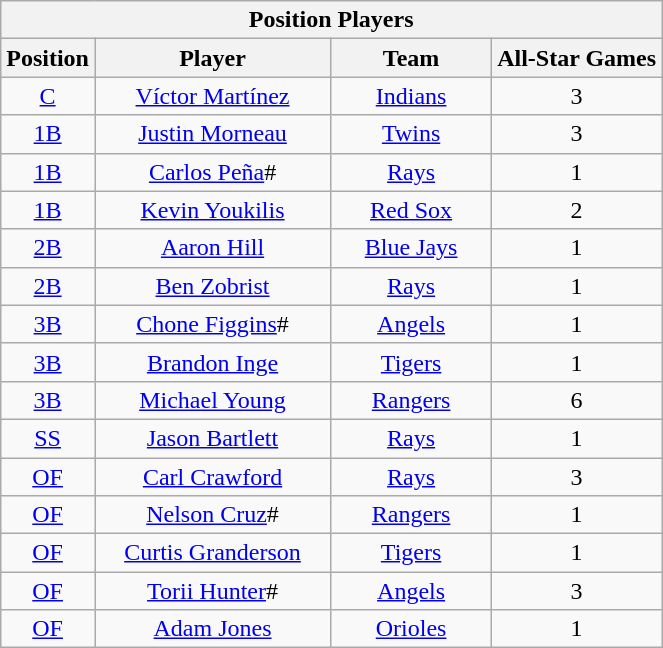<table class="wikitable" style="text-align:center;">
<tr>
<th colspan="4">Position Players</th>
</tr>
<tr>
<th>Position</th>
<th style="width:150px;">Player</th>
<th style="width:100px;">Team</th>
<th>All-Star Games</th>
</tr>
<tr>
<td><a href='#'>C</a></td>
<td><a href='#'>Víctor Martínez</a></td>
<td><a href='#'>Indians</a></td>
<td>3</td>
</tr>
<tr>
<td><a href='#'>1B</a></td>
<td><a href='#'>Justin Morneau</a></td>
<td><a href='#'>Twins</a></td>
<td>3</td>
</tr>
<tr>
<td><a href='#'>1B</a></td>
<td><a href='#'>Carlos Peña</a>#</td>
<td><a href='#'>Rays</a></td>
<td>1</td>
</tr>
<tr>
<td><a href='#'>1B</a></td>
<td><a href='#'>Kevin Youkilis</a></td>
<td><a href='#'>Red Sox</a></td>
<td>2</td>
</tr>
<tr>
<td><a href='#'>2B</a></td>
<td><a href='#'>Aaron Hill</a></td>
<td><a href='#'>Blue Jays</a></td>
<td>1</td>
</tr>
<tr>
<td><a href='#'>2B</a></td>
<td><a href='#'>Ben Zobrist</a></td>
<td><a href='#'>Rays</a></td>
<td>1</td>
</tr>
<tr>
<td><a href='#'>3B</a></td>
<td><a href='#'>Chone Figgins</a>#</td>
<td><a href='#'>Angels</a></td>
<td>1</td>
</tr>
<tr>
<td><a href='#'>3B</a></td>
<td><a href='#'>Brandon Inge</a></td>
<td><a href='#'>Tigers</a></td>
<td>1</td>
</tr>
<tr>
<td><a href='#'>3B</a></td>
<td><a href='#'>Michael Young</a></td>
<td><a href='#'>Rangers</a></td>
<td>6</td>
</tr>
<tr>
<td><a href='#'>SS</a></td>
<td><a href='#'>Jason Bartlett</a></td>
<td><a href='#'>Rays</a></td>
<td>1</td>
</tr>
<tr>
<td><a href='#'>OF</a></td>
<td><a href='#'>Carl Crawford</a></td>
<td><a href='#'>Rays</a></td>
<td>3</td>
</tr>
<tr>
<td><a href='#'>OF</a></td>
<td><a href='#'>Nelson Cruz</a>#</td>
<td><a href='#'>Rangers</a></td>
<td>1</td>
</tr>
<tr>
<td><a href='#'>OF</a></td>
<td><a href='#'>Curtis Granderson</a></td>
<td><a href='#'>Tigers</a></td>
<td>1</td>
</tr>
<tr>
<td><a href='#'>OF</a></td>
<td><a href='#'>Torii Hunter</a>#</td>
<td><a href='#'>Angels</a></td>
<td>3</td>
</tr>
<tr>
<td><a href='#'>OF</a></td>
<td><a href='#'>Adam Jones</a></td>
<td><a href='#'>Orioles</a></td>
<td>1</td>
</tr>
</table>
